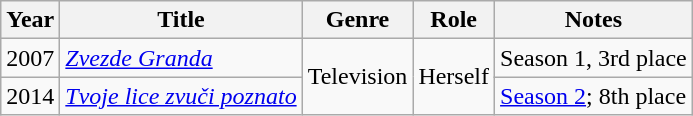<table class="wikitable">
<tr>
<th>Year</th>
<th>Title</th>
<th>Genre</th>
<th>Role</th>
<th>Notes</th>
</tr>
<tr>
<td>2007</td>
<td><em><a href='#'>Zvezde Granda</a></em></td>
<td rowspan="2">Television</td>
<td rowspan="2">Herself</td>
<td>Season 1, 3rd place</td>
</tr>
<tr>
<td>2014</td>
<td><em><a href='#'>Tvoje lice zvuči poznato</a></em></td>
<td><a href='#'>Season 2</a>; 8th place</td>
</tr>
</table>
